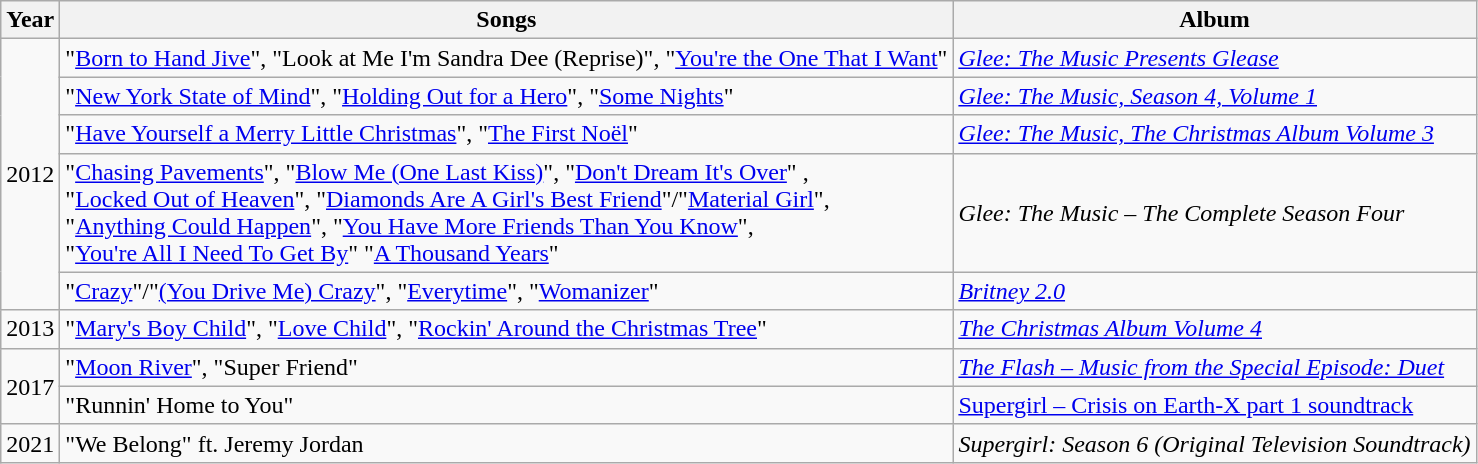<table class="wikitable sortable plainrowheaders">
<tr>
<th>Year</th>
<th>Songs</th>
<th>Album</th>
</tr>
<tr>
<td rowspan="5">2012</td>
<td>"<a href='#'>Born to Hand Jive</a>", "Look at Me I'm Sandra Dee (Reprise)", "<a href='#'>You're the One That I Want</a>"</td>
<td><em><a href='#'>Glee: The Music Presents Glease</a></em></td>
</tr>
<tr>
<td>"<a href='#'>New York State of Mind</a>", "<a href='#'>Holding Out for a Hero</a>", "<a href='#'>Some Nights</a>"</td>
<td><em><a href='#'>Glee: The Music, Season 4, Volume 1</a></em></td>
</tr>
<tr>
<td>"<a href='#'>Have Yourself a Merry Little Christmas</a>", "<a href='#'>The First Noël</a>"</td>
<td><em><a href='#'>Glee: The Music, The Christmas Album Volume 3</a></em></td>
</tr>
<tr>
<td>"<a href='#'>Chasing Pavements</a>", "<a href='#'>Blow Me (One Last Kiss)</a>", "<a href='#'>Don't Dream It's Over</a>" ,<br> "<a href='#'>Locked Out of Heaven</a>", "<a href='#'>Diamonds Are A Girl's Best Friend</a>"/"<a href='#'>Material Girl</a>",<br> "<a href='#'>Anything Could Happen</a>", "<a href='#'>You Have More Friends Than You Know</a>",<br> "<a href='#'>You're All I Need To Get By</a>" "<a href='#'>A Thousand Years</a>"</td>
<td><em>Glee: The Music – The Complete Season Four</em></td>
</tr>
<tr>
<td>"<a href='#'>Crazy</a>"/"<a href='#'>(You Drive Me) Crazy</a>", "<a href='#'>Everytime</a>", "<a href='#'>Womanizer</a>"</td>
<td><em><a href='#'>Britney 2.0</a></em></td>
</tr>
<tr>
<td>2013</td>
<td>"<a href='#'>Mary's Boy Child</a>", "<a href='#'>Love Child</a>", "<a href='#'>Rockin' Around the Christmas Tree</a>"</td>
<td><em><a href='#'>The Christmas Album Volume 4</a></em></td>
</tr>
<tr>
<td rowspan="2">2017</td>
<td>"<a href='#'>Moon River</a>", "Super Friend"</td>
<td><em><a href='#'>The Flash – Music from the Special Episode: Duet</a></em></td>
</tr>
<tr>
<td>"Runnin' Home to You"</td>
<td><a href='#'>Supergirl – Crisis on Earth-X part 1 soundtrack</a></td>
</tr>
<tr>
<td>2021</td>
<td>"We Belong" ft. Jeremy Jordan</td>
<td><em>Supergirl: Season 6 (Original Television Soundtrack)</em></td>
</tr>
</table>
